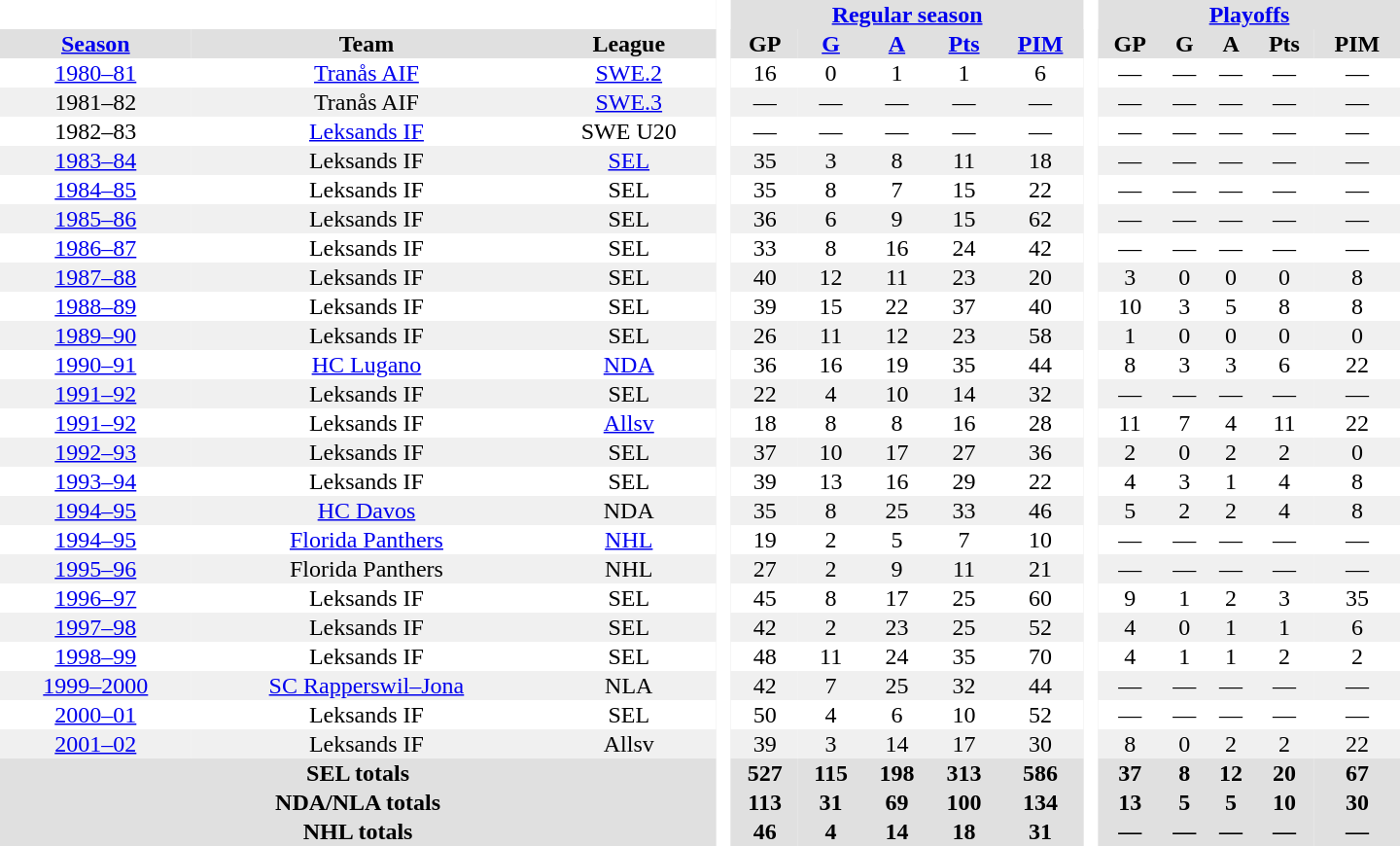<table border="0" cellpadding="1" cellspacing="0" style="text-align:center; width:60em">
<tr bgcolor="#e0e0e0">
<th colspan="3" bgcolor="#ffffff"> </th>
<th rowspan="99" bgcolor="#ffffff"> </th>
<th colspan="5"><a href='#'>Regular season</a></th>
<th rowspan="99" bgcolor="#ffffff"> </th>
<th colspan="5"><a href='#'>Playoffs</a></th>
</tr>
<tr bgcolor="#e0e0e0">
<th><a href='#'>Season</a></th>
<th>Team</th>
<th>League</th>
<th>GP</th>
<th><a href='#'>G</a></th>
<th><a href='#'>A</a></th>
<th><a href='#'>Pts</a></th>
<th><a href='#'>PIM</a></th>
<th>GP</th>
<th>G</th>
<th>A</th>
<th>Pts</th>
<th>PIM</th>
</tr>
<tr>
<td><a href='#'>1980–81</a></td>
<td><a href='#'>Tranås AIF</a></td>
<td><a href='#'>SWE.2</a></td>
<td>16</td>
<td>0</td>
<td>1</td>
<td>1</td>
<td>6</td>
<td>—</td>
<td>—</td>
<td>—</td>
<td>—</td>
<td>—</td>
</tr>
<tr bgcolor="#f0f0f0">
<td>1981–82</td>
<td>Tranås AIF</td>
<td><a href='#'>SWE.3</a></td>
<td>—</td>
<td>—</td>
<td>—</td>
<td>—</td>
<td>—</td>
<td>—</td>
<td>—</td>
<td>—</td>
<td>—</td>
<td>—</td>
</tr>
<tr>
<td>1982–83</td>
<td><a href='#'>Leksands IF</a></td>
<td>SWE U20</td>
<td>—</td>
<td>—</td>
<td>—</td>
<td>—</td>
<td>—</td>
<td>—</td>
<td>—</td>
<td>—</td>
<td>—</td>
<td>—</td>
</tr>
<tr bgcolor="#f0f0f0">
<td><a href='#'>1983–84</a></td>
<td>Leksands IF</td>
<td><a href='#'>SEL</a></td>
<td>35</td>
<td>3</td>
<td>8</td>
<td>11</td>
<td>18</td>
<td>—</td>
<td>—</td>
<td>—</td>
<td>—</td>
<td>—</td>
</tr>
<tr>
<td><a href='#'>1984–85</a></td>
<td>Leksands IF</td>
<td>SEL</td>
<td>35</td>
<td>8</td>
<td>7</td>
<td>15</td>
<td>22</td>
<td>—</td>
<td>—</td>
<td>—</td>
<td>—</td>
<td>—</td>
</tr>
<tr bgcolor="#f0f0f0">
<td><a href='#'>1985–86</a></td>
<td>Leksands IF</td>
<td>SEL</td>
<td>36</td>
<td>6</td>
<td>9</td>
<td>15</td>
<td>62</td>
<td>—</td>
<td>—</td>
<td>—</td>
<td>—</td>
<td>—</td>
</tr>
<tr>
<td><a href='#'>1986–87</a></td>
<td>Leksands IF</td>
<td>SEL</td>
<td>33</td>
<td>8</td>
<td>16</td>
<td>24</td>
<td>42</td>
<td>—</td>
<td>—</td>
<td>—</td>
<td>—</td>
<td>—</td>
</tr>
<tr bgcolor="#f0f0f0">
<td><a href='#'>1987–88</a></td>
<td>Leksands IF</td>
<td>SEL</td>
<td>40</td>
<td>12</td>
<td>11</td>
<td>23</td>
<td>20</td>
<td>3</td>
<td>0</td>
<td>0</td>
<td>0</td>
<td>8</td>
</tr>
<tr>
<td><a href='#'>1988–89</a></td>
<td>Leksands IF</td>
<td>SEL</td>
<td>39</td>
<td>15</td>
<td>22</td>
<td>37</td>
<td>40</td>
<td>10</td>
<td>3</td>
<td>5</td>
<td>8</td>
<td>8</td>
</tr>
<tr bgcolor="#f0f0f0">
<td><a href='#'>1989–90</a></td>
<td>Leksands IF</td>
<td>SEL</td>
<td>26</td>
<td>11</td>
<td>12</td>
<td>23</td>
<td>58</td>
<td>1</td>
<td>0</td>
<td>0</td>
<td>0</td>
<td>0</td>
</tr>
<tr>
<td><a href='#'>1990–91</a></td>
<td><a href='#'>HC Lugano</a></td>
<td><a href='#'>NDA</a></td>
<td>36</td>
<td>16</td>
<td>19</td>
<td>35</td>
<td>44</td>
<td>8</td>
<td>3</td>
<td>3</td>
<td>6</td>
<td>22</td>
</tr>
<tr bgcolor="#f0f0f0">
<td><a href='#'>1991–92</a></td>
<td>Leksands IF</td>
<td>SEL</td>
<td>22</td>
<td>4</td>
<td>10</td>
<td>14</td>
<td>32</td>
<td>—</td>
<td>—</td>
<td>—</td>
<td>—</td>
<td>—</td>
</tr>
<tr>
<td><a href='#'>1991–92</a></td>
<td>Leksands IF</td>
<td><a href='#'>Allsv</a></td>
<td>18</td>
<td>8</td>
<td>8</td>
<td>16</td>
<td>28</td>
<td>11</td>
<td>7</td>
<td>4</td>
<td>11</td>
<td>22</td>
</tr>
<tr bgcolor="#f0f0f0">
<td><a href='#'>1992–93</a></td>
<td>Leksands IF</td>
<td>SEL</td>
<td>37</td>
<td>10</td>
<td>17</td>
<td>27</td>
<td>36</td>
<td>2</td>
<td>0</td>
<td>2</td>
<td>2</td>
<td>0</td>
</tr>
<tr>
<td><a href='#'>1993–94</a></td>
<td>Leksands IF</td>
<td>SEL</td>
<td>39</td>
<td>13</td>
<td>16</td>
<td>29</td>
<td>22</td>
<td>4</td>
<td>3</td>
<td>1</td>
<td>4</td>
<td>8</td>
</tr>
<tr bgcolor="#f0f0f0">
<td><a href='#'>1994–95</a></td>
<td><a href='#'>HC Davos</a></td>
<td>NDA</td>
<td>35</td>
<td>8</td>
<td>25</td>
<td>33</td>
<td>46</td>
<td>5</td>
<td>2</td>
<td>2</td>
<td>4</td>
<td>8</td>
</tr>
<tr>
<td><a href='#'>1994–95</a></td>
<td><a href='#'>Florida Panthers</a></td>
<td><a href='#'>NHL</a></td>
<td>19</td>
<td>2</td>
<td>5</td>
<td>7</td>
<td>10</td>
<td>—</td>
<td>—</td>
<td>—</td>
<td>—</td>
<td>—</td>
</tr>
<tr bgcolor="#f0f0f0">
<td><a href='#'>1995–96</a></td>
<td>Florida Panthers</td>
<td>NHL</td>
<td>27</td>
<td>2</td>
<td>9</td>
<td>11</td>
<td>21</td>
<td>—</td>
<td>—</td>
<td>—</td>
<td>—</td>
<td>—</td>
</tr>
<tr>
<td><a href='#'>1996–97</a></td>
<td>Leksands IF</td>
<td>SEL</td>
<td>45</td>
<td>8</td>
<td>17</td>
<td>25</td>
<td>60</td>
<td>9</td>
<td>1</td>
<td>2</td>
<td>3</td>
<td>35</td>
</tr>
<tr bgcolor="#f0f0f0">
<td><a href='#'>1997–98</a></td>
<td>Leksands IF</td>
<td>SEL</td>
<td>42</td>
<td>2</td>
<td>23</td>
<td>25</td>
<td>52</td>
<td>4</td>
<td>0</td>
<td>1</td>
<td>1</td>
<td>6</td>
</tr>
<tr>
<td><a href='#'>1998–99</a></td>
<td>Leksands IF</td>
<td>SEL</td>
<td>48</td>
<td>11</td>
<td>24</td>
<td>35</td>
<td>70</td>
<td>4</td>
<td>1</td>
<td>1</td>
<td>2</td>
<td>2</td>
</tr>
<tr bgcolor="#f0f0f0">
<td><a href='#'>1999–2000</a></td>
<td><a href='#'>SC Rapperswil–Jona</a></td>
<td>NLA</td>
<td>42</td>
<td>7</td>
<td>25</td>
<td>32</td>
<td>44</td>
<td>—</td>
<td>—</td>
<td>—</td>
<td>—</td>
<td>—</td>
</tr>
<tr>
<td><a href='#'>2000–01</a></td>
<td>Leksands IF</td>
<td>SEL</td>
<td>50</td>
<td>4</td>
<td>6</td>
<td>10</td>
<td>52</td>
<td>—</td>
<td>—</td>
<td>—</td>
<td>—</td>
<td>—</td>
</tr>
<tr bgcolor="#f0f0f0">
<td><a href='#'>2001–02</a></td>
<td>Leksands IF</td>
<td>Allsv</td>
<td>39</td>
<td>3</td>
<td>14</td>
<td>17</td>
<td>30</td>
<td>8</td>
<td>0</td>
<td>2</td>
<td>2</td>
<td>22</td>
</tr>
<tr bgcolor="#e0e0e0">
<th colspan="3">SEL totals</th>
<th>527</th>
<th>115</th>
<th>198</th>
<th>313</th>
<th>586</th>
<th>37</th>
<th>8</th>
<th>12</th>
<th>20</th>
<th>67</th>
</tr>
<tr bgcolor="#e0e0e0">
<th colspan="3">NDA/NLA totals</th>
<th>113</th>
<th>31</th>
<th>69</th>
<th>100</th>
<th>134</th>
<th>13</th>
<th>5</th>
<th>5</th>
<th>10</th>
<th>30</th>
</tr>
<tr bgcolor="#e0e0e0">
<th colspan="3">NHL totals</th>
<th>46</th>
<th>4</th>
<th>14</th>
<th>18</th>
<th>31</th>
<th>—</th>
<th>—</th>
<th>—</th>
<th>—</th>
<th>—</th>
</tr>
</table>
